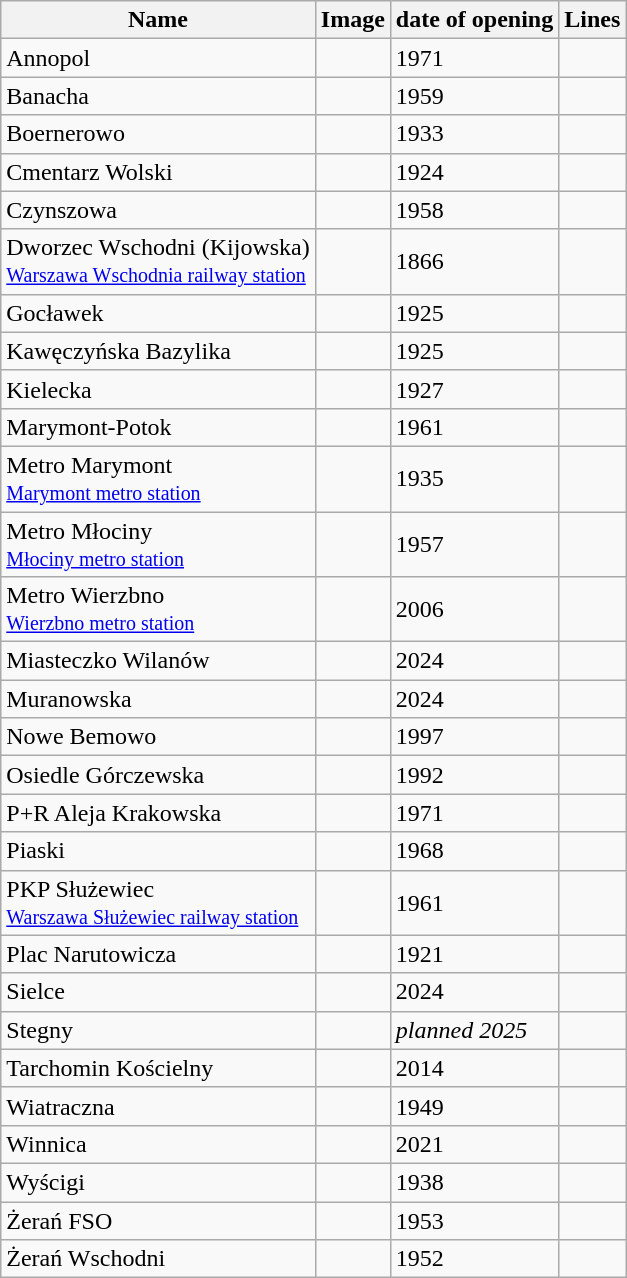<table class="wikitable">
<tr>
<th>Name</th>
<th>Image</th>
<th>date of opening</th>
<th>Lines</th>
</tr>
<tr>
<td>Annopol</td>
<td></td>
<td>1971</td>
<td>  </td>
</tr>
<tr>
<td>Banacha</td>
<td></td>
<td>1959</td>
<td>  </td>
</tr>
<tr>
<td>Boernerowo</td>
<td></td>
<td>1933</td>
<td></td>
</tr>
<tr>
<td>Cmentarz Wolski</td>
<td></td>
<td>1924</td>
<td>  </td>
</tr>
<tr>
<td>Czynszowa</td>
<td></td>
<td>1958</td>
<td></td>
</tr>
<tr>
<td>Dworzec Wschodni (Kijowska) <br> <small><a href='#'>Warszawa Wschodnia railway station</a></small></td>
<td></td>
<td>1866</td>
<td></td>
</tr>
<tr>
<td>Gocławek</td>
<td></td>
<td>1925</td>
<td>   </td>
</tr>
<tr>
<td>Kawęczyńska Bazylika</td>
<td></td>
<td>1925</td>
<td> </td>
</tr>
<tr>
<td>Kielecka</td>
<td></td>
<td>1927</td>
<td></td>
</tr>
<tr>
<td>Marymont-Potok</td>
<td></td>
<td>1961</td>
<td></td>
</tr>
<tr>
<td>Metro Marymont<br> <small><a href='#'>Marymont metro station</a></small></td>
<td></td>
<td>1935</td>
<td>  </td>
</tr>
<tr>
<td>Metro Młociny<br> <small><a href='#'>Młociny metro station</a></small></td>
<td></td>
<td>1957</td>
<td>   </td>
</tr>
<tr>
<td>Metro Wierzbno<br> <small><a href='#'>Wierzbno metro station</a></small></td>
<td></td>
<td>2006</td>
<td></td>
</tr>
<tr>
<td>Miasteczko Wilanów</td>
<td></td>
<td>2024</td>
<td> </td>
</tr>
<tr>
<td>Muranowska</td>
<td></td>
<td>2024</td>
<td></td>
</tr>
<tr>
<td>Nowe Bemowo</td>
<td></td>
<td>1997</td>
<td>  </td>
</tr>
<tr>
<td>Osiedle Górczewska</td>
<td></td>
<td>1992</td>
<td> </td>
</tr>
<tr>
<td>P+R Aleja Krakowska</td>
<td></td>
<td>1971</td>
<td>  </td>
</tr>
<tr>
<td>Piaski</td>
<td></td>
<td>1968</td>
<td> </td>
</tr>
<tr>
<td>PKP Służewiec<br> <small><a href='#'>Warszawa Służewiec railway station</a></small></td>
<td></td>
<td>1961</td>
<td>  </td>
</tr>
<tr>
<td>Plac Narutowicza</td>
<td></td>
<td>1921</td>
<td>  </td>
</tr>
<tr>
<td>Sielce</td>
<td></td>
<td>2024</td>
<td></td>
</tr>
<tr>
<td>Stegny</td>
<td></td>
<td><em>planned 2025</em></td>
<td></td>
</tr>
<tr>
<td>Tarchomin Kościelny</td>
<td></td>
<td>2014</td>
<td></td>
</tr>
<tr>
<td>Wiatraczna</td>
<td></td>
<td>1949</td>
<td>  </td>
</tr>
<tr>
<td>Winnica</td>
<td></td>
<td>2021</td>
<td> </td>
</tr>
<tr>
<td>Wyścigi</td>
<td></td>
<td>1938</td>
<td> </td>
</tr>
<tr>
<td>Żerań FSO</td>
<td></td>
<td>1953</td>
<td> </td>
</tr>
<tr>
<td>Żerań Wschodni</td>
<td></td>
<td>1952</td>
<td> </td>
</tr>
</table>
